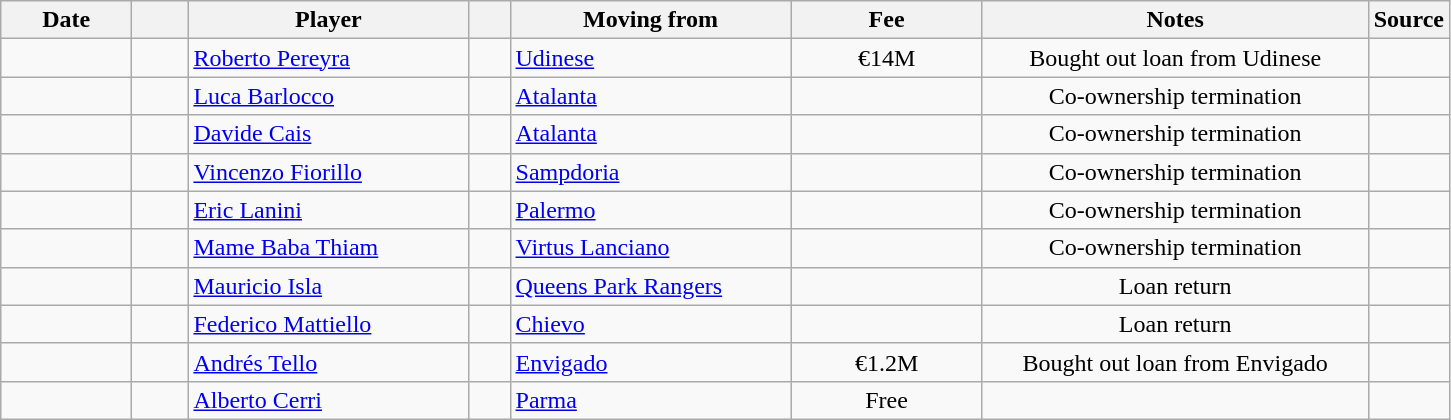<table class="wikitable sortable">
<tr>
<th style="width:80px;">Date</th>
<th style="width:30px;"></th>
<th style="width:180px;">Player</th>
<th style="width:20px;"></th>
<th style="width:180px;">Moving from</th>
<th style="width:120px;" class="unsortable">Fee</th>
<th style="width:250px;" class="unsortable">Notes</th>
<th style="width:20px;">Source</th>
</tr>
<tr>
<td></td>
<td align=center></td>
<td> <a href='#'>Roberto Pereyra</a></td>
<td align=center></td>
<td> <a href='#'>Udinese</a></td>
<td align=center>€14M</td>
<td align=center>Bought out loan from Udinese</td>
<td> </td>
</tr>
<tr>
<td></td>
<td align=center></td>
<td> <a href='#'>Luca Barlocco</a></td>
<td align=center></td>
<td> <a href='#'>Atalanta</a></td>
<td align=center></td>
<td align=center>Co-ownership termination</td>
<td></td>
</tr>
<tr>
<td></td>
<td align=center></td>
<td> <a href='#'>Davide Cais</a></td>
<td align=center></td>
<td> <a href='#'>Atalanta</a></td>
<td align=center></td>
<td align=center>Co-ownership termination</td>
<td></td>
</tr>
<tr>
<td></td>
<td align=center></td>
<td> <a href='#'>Vincenzo Fiorillo</a></td>
<td align=center></td>
<td> <a href='#'>Sampdoria</a></td>
<td align=center></td>
<td align=center>Co-ownership termination</td>
<td></td>
</tr>
<tr>
<td></td>
<td align=center></td>
<td> <a href='#'>Eric Lanini</a></td>
<td align=center></td>
<td> <a href='#'>Palermo</a></td>
<td align=center></td>
<td align=center>Co-ownership termination</td>
<td></td>
</tr>
<tr>
<td></td>
<td align=center></td>
<td> <a href='#'>Mame Baba Thiam</a></td>
<td align=center></td>
<td> <a href='#'>Virtus Lanciano</a></td>
<td align=center></td>
<td align=center>Co-ownership termination</td>
<td></td>
</tr>
<tr>
<td></td>
<td align=center></td>
<td> <a href='#'>Mauricio Isla</a></td>
<td align=center></td>
<td> <a href='#'>Queens Park Rangers</a></td>
<td align=center></td>
<td align=center>Loan return</td>
<td></td>
</tr>
<tr>
<td></td>
<td align=center></td>
<td> <a href='#'>Federico Mattiello</a></td>
<td align=center></td>
<td> <a href='#'>Chievo</a></td>
<td align=center></td>
<td align=center>Loan return</td>
<td></td>
</tr>
<tr>
<td></td>
<td align=center></td>
<td> <a href='#'>Andrés Tello</a></td>
<td align=center></td>
<td> <a href='#'>Envigado</a></td>
<td align=center>€1.2M</td>
<td align=center>Bought out loan from Envigado</td>
<td></td>
</tr>
<tr>
<td></td>
<td align=center></td>
<td> <a href='#'>Alberto Cerri</a></td>
<td align=center></td>
<td> <a href='#'>Parma</a></td>
<td align=center>Free</td>
<td align=center></td>
<td></td>
</tr>
</table>
